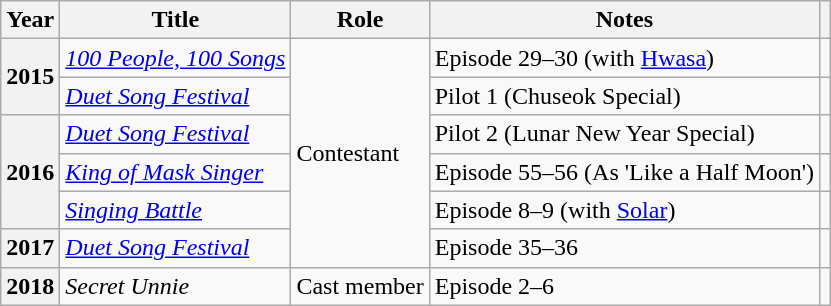<table class="wikitable plainrowheaders sortable">
<tr>
<th scope="col">Year</th>
<th scope="col">Title</th>
<th scope="col">Role</th>
<th scope="col">Notes</th>
<th scope="col" class="unsortable"></th>
</tr>
<tr>
<th scope="row" rowspan="2">2015</th>
<td><em><a href='#'>100 People, 100 Songs</a></em></td>
<td rowspan="6">Contestant</td>
<td>Episode 29–30 (with <a href='#'>Hwasa</a>)</td>
<td style="text-align:center"></td>
</tr>
<tr>
<td><em><a href='#'>Duet Song Festival</a></em></td>
<td>Pilot 1 (Chuseok Special)</td>
<td style="text-align:center"></td>
</tr>
<tr>
<th scope="row" rowspan="3">2016</th>
<td><em><a href='#'>Duet Song Festival</a></em></td>
<td>Pilot 2 (Lunar New Year Special)</td>
<td style="text-align:center"></td>
</tr>
<tr>
<td><em><a href='#'>King of Mask Singer</a></em></td>
<td>Episode 55–56 (As 'Like a Half Moon')</td>
<td style="text-align:center"></td>
</tr>
<tr>
<td><em><a href='#'>Singing Battle</a></em></td>
<td>Episode 8–9 (with <a href='#'>Solar</a>)</td>
<td style="text-align:center"></td>
</tr>
<tr>
<th scope="row">2017</th>
<td><em><a href='#'>Duet Song Festival</a></em></td>
<td>Episode 35–36</td>
<td style="text-align:center"></td>
</tr>
<tr>
<th scope="row">2018</th>
<td><em>Secret Unnie</em></td>
<td>Cast member</td>
<td>Episode 2–6</td>
<td style="text-align:center"></td>
</tr>
</table>
